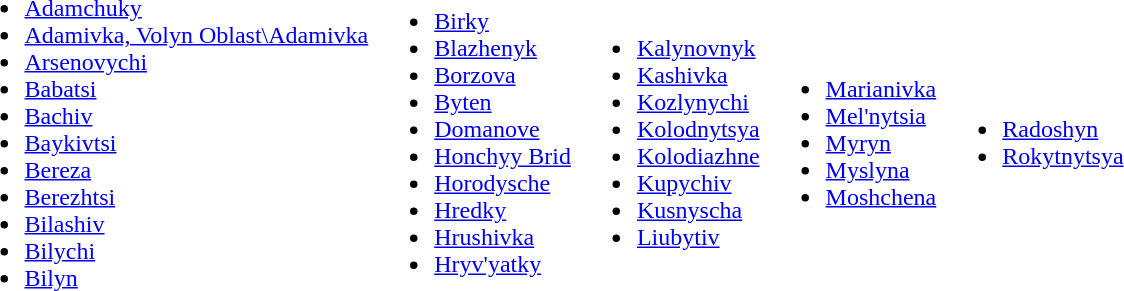<table>
<tr>
<td><br><ul><li><a href='#'>Adamchuky</a></li><li><a href='#'>Adamivka, Volyn Oblast\Adamivka</a></li><li><a href='#'>Arsenovychi</a></li><li><a href='#'>Babatsi</a></li><li><a href='#'>Bachiv</a></li><li><a href='#'>Baykivtsi</a></li><li><a href='#'>Bereza</a></li><li><a href='#'>Berezhtsi</a></li><li><a href='#'>Bilashiv</a></li><li><a href='#'>Bilychi</a></li><li><a href='#'>Bilyn</a></li></ul></td>
<td><br><ul><li><a href='#'>Birky</a></li><li><a href='#'>Blazhenyk</a></li><li><a href='#'>Borzova</a></li><li><a href='#'>Byten</a></li><li><a href='#'>Domanove</a></li><li><a href='#'>Honchyy Brid</a></li><li><a href='#'>Horodysche</a></li><li><a href='#'>Hredky</a></li><li><a href='#'>Hrushivka</a></li><li><a href='#'>Hryv'yatky</a></li></ul></td>
<td><br><ul><li><a href='#'>Kalynovnyk</a></li><li><a href='#'>Kashivka</a></li><li><a href='#'>Kozlynychi</a></li><li><a href='#'>Kolodnytsya</a></li><li><a href='#'>Kolodiazhne</a></li><li><a href='#'>Kupychiv</a></li><li><a href='#'>Kusnyscha</a></li><li><a href='#'>Liubytiv</a></li></ul></td>
<td><br><ul><li><a href='#'>Marianivka</a></li><li><a href='#'>Mel'nytsia</a></li><li><a href='#'>Myryn</a></li><li><a href='#'>Myslyna</a></li><li><a href='#'>Moshchena</a></li></ul></td>
<td><br><ul><li><a href='#'>Radoshyn</a></li><li><a href='#'>Rokytnytsya</a></li></ul></td>
</tr>
</table>
